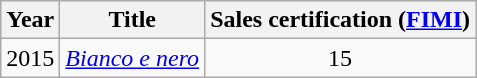<table class="wikitable" style="text-align:center">
<tr>
<th>Year</th>
<th>Title</th>
<th>Sales certification (<a href='#'>FIMI</a>)<br></th>
</tr>
<tr>
<td>2015</td>
<td align="left"><em><a href='#'>Bianco e nero</a></em></td>
<td>15</td>
</tr>
</table>
